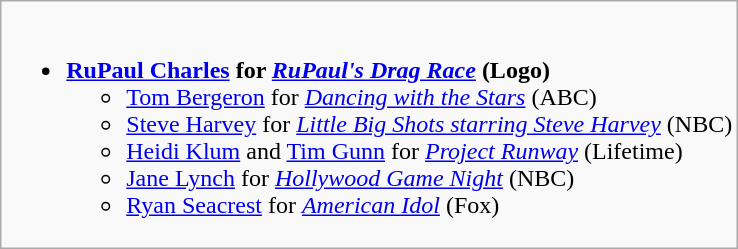<table class="wikitable">
<tr>
<td style="vertical-align:top;"><br><ul><li><strong><a href='#'>RuPaul Charles</a> for <em><a href='#'>RuPaul's Drag Race</a></em> (Logo)</strong><ul><li><a href='#'>Tom Bergeron</a> for <em><a href='#'>Dancing with the Stars</a></em> (ABC)</li><li><a href='#'>Steve Harvey</a> for <em><a href='#'>Little Big Shots starring Steve Harvey</a></em> (NBC)</li><li><a href='#'>Heidi Klum</a> and <a href='#'>Tim Gunn</a> for <em><a href='#'>Project Runway</a></em> (Lifetime)</li><li><a href='#'>Jane Lynch</a> for <em><a href='#'>Hollywood Game Night</a></em> (NBC)</li><li><a href='#'>Ryan Seacrest</a> for <em><a href='#'>American Idol</a></em> (Fox)</li></ul></li></ul></td>
</tr>
</table>
